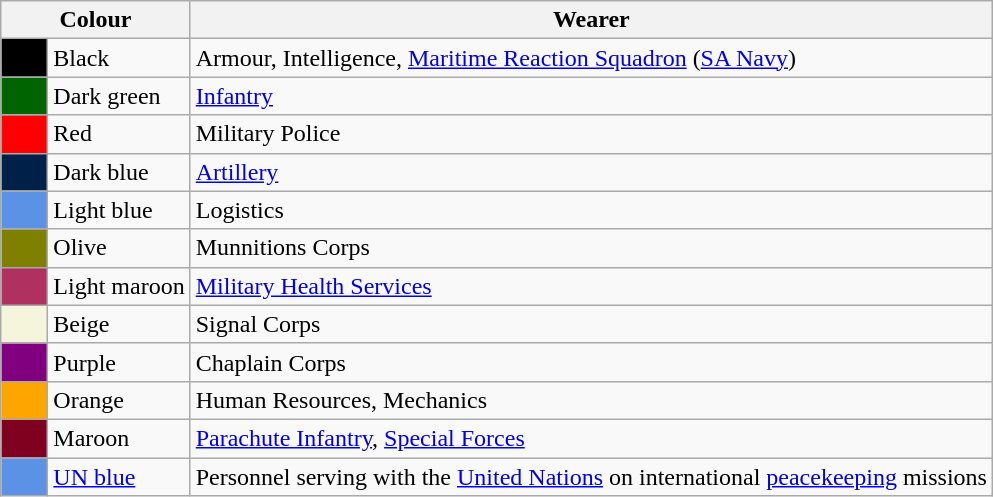<table class="wikitable">
<tr>
<th colspan="2">Colour</th>
<th>Wearer</th>
</tr>
<tr>
<td style="background:black;">      </td>
<td>Black</td>
<td>Armour, Intelligence, <a href='#'>Maritime Reaction Squadron</a> (<a href='#'>SA Navy</a>)</td>
</tr>
<tr>
<td style="background:#006400;"></td>
<td>Dark green</td>
<td><a href='#'>Infantry</a></td>
</tr>
<tr>
<td style="background:red;"></td>
<td>Red</td>
<td>Military Police</td>
</tr>
<tr>
<td style="background:#002147;"></td>
<td>Dark blue</td>
<td><a href='#'>Artillery</a></td>
</tr>
<tr>
<td style="background:#5B92E5;"></td>
<td>Light blue</td>
<td>Logistics</td>
</tr>
<tr>
<td style="background:olive;"></td>
<td>Olive</td>
<td>Munnitions Corps</td>
</tr>
<tr>
<td style="background:#B03060;"></td>
<td>Light maroon</td>
<td><a href='#'>Military Health Services</a></td>
</tr>
<tr>
<td style="background:beige;"></td>
<td>Beige</td>
<td>Signal Corps</td>
</tr>
<tr>
<td style="background:purple;"></td>
<td>Purple</td>
<td>Chaplain Corps</td>
</tr>
<tr>
<td style="background:orange;"></td>
<td>Orange</td>
<td>Human Resources, Mechanics</td>
</tr>
<tr>
<td style="background:#800020;"></td>
<td>Maroon</td>
<td><a href='#'>Parachute Infantry</a>, <a href='#'>Special Forces</a></td>
</tr>
<tr>
<td style="background:#5B92E5;"></td>
<td><a href='#'>UN blue</a></td>
<td>Personnel serving with the <a href='#'>United Nations</a> on international <a href='#'>peacekeeping</a> missions</td>
</tr>
</table>
